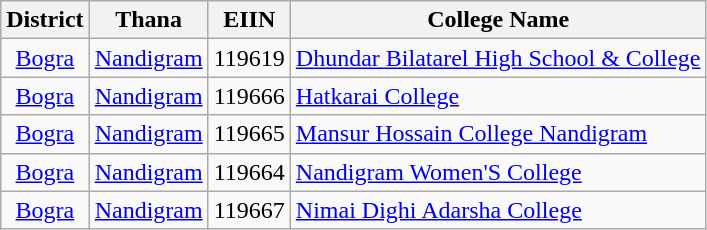<table class="wikitable">
<tr>
<th>District</th>
<th>Thana</th>
<th>EIIN</th>
<th>College Name</th>
</tr>
<tr>
<td style="text-align: center;"><a href='#'>Bogra</a></td>
<td style="text-align: center;"><a href='#'>Nandigram</a></td>
<td style="text-align: center;">119619</td>
<td><a href='#'>Dhundar Bilatarel High School & College</a></td>
</tr>
<tr>
<td style="text-align: center;"><a href='#'>Bogra</a></td>
<td style="text-align: center;"><a href='#'>Nandigram</a></td>
<td style="text-align: center;">119666</td>
<td><a href='#'>Hatkarai College</a></td>
</tr>
<tr>
<td style="text-align: center;"><a href='#'>Bogra</a></td>
<td style="text-align: center;"><a href='#'>Nandigram</a></td>
<td style="text-align: center;">119665</td>
<td><a href='#'>Mansur Hossain College Nandigram</a></td>
</tr>
<tr>
<td style="text-align: center;"><a href='#'>Bogra</a></td>
<td style="text-align: center;"><a href='#'>Nandigram</a></td>
<td style="text-align: center;">119664</td>
<td><a href='#'>Nandigram Women'S College</a></td>
</tr>
<tr>
<td style="text-align: center;"><a href='#'>Bogra</a></td>
<td style="text-align: center;"><a href='#'>Nandigram</a></td>
<td style="text-align: center;">119667</td>
<td><a href='#'>Nimai Dighi Adarsha College</a></td>
</tr>
</table>
